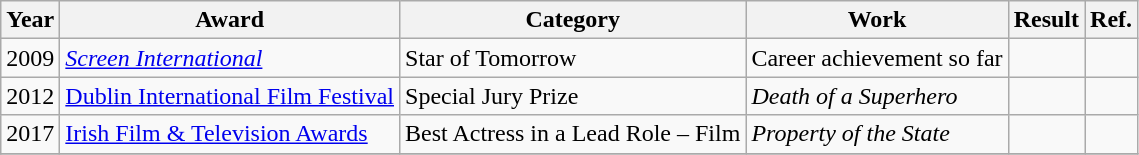<table class="wikitable plainrowheaders">
<tr>
<th>Year</th>
<th>Award</th>
<th>Category</th>
<th>Work</th>
<th>Result</th>
<th>Ref.</th>
</tr>
<tr>
<td>2009</td>
<td><em><a href='#'>Screen International</a></em></td>
<td>Star of Tomorrow</td>
<td>Career achievement so far</td>
<td></td>
<td></td>
</tr>
<tr>
<td>2012</td>
<td><a href='#'>Dublin International Film Festival</a></td>
<td>Special Jury Prize</td>
<td><em>Death of a Superhero</em></td>
<td></td>
<td></td>
</tr>
<tr>
<td>2017</td>
<td><a href='#'>Irish Film & Television Awards</a></td>
<td>Best Actress in a Lead Role – Film</td>
<td><em>Property of the State</em></td>
<td></td>
<td></td>
</tr>
<tr>
</tr>
</table>
